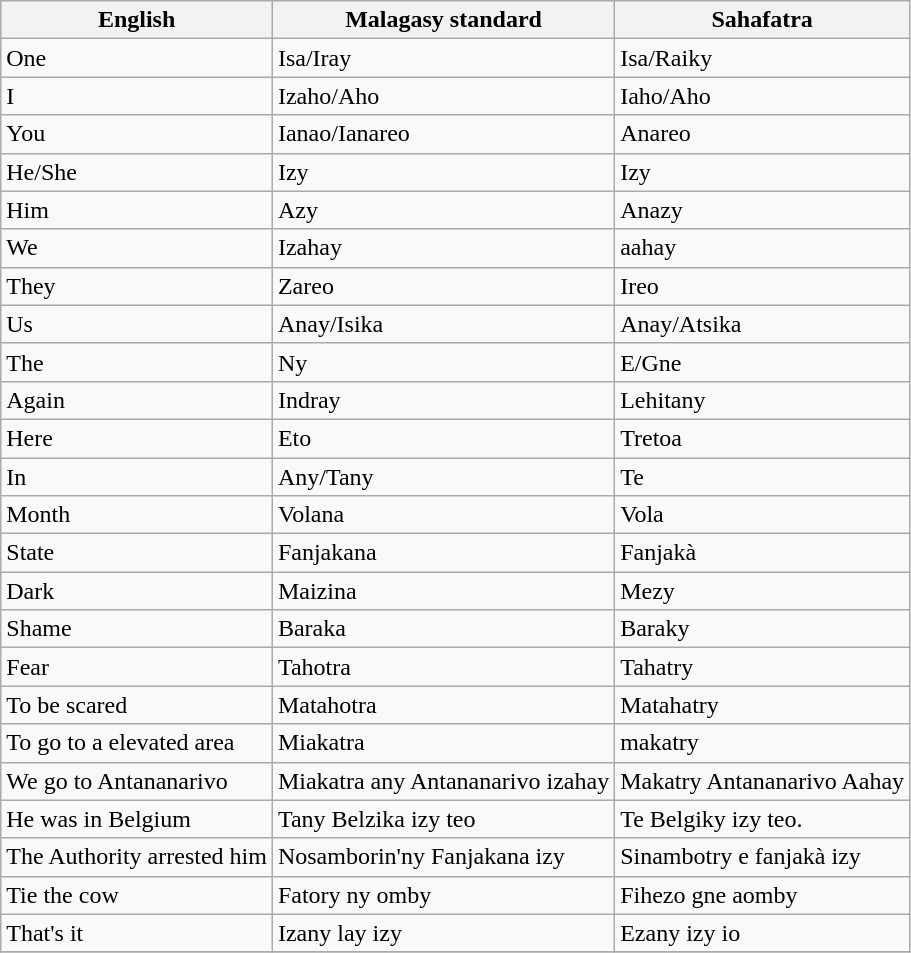<table class="wikitable sortable">
<tr>
<th>English</th>
<th>Malagasy standard</th>
<th>Sahafatra</th>
</tr>
<tr>
<td>One</td>
<td>Isa/Iray</td>
<td>Isa/Raiky</td>
</tr>
<tr>
<td>I</td>
<td>Izaho/Aho</td>
<td>Iaho/Aho</td>
</tr>
<tr>
<td>You</td>
<td>Ianao/Ianareo</td>
<td>Anareo</td>
</tr>
<tr>
<td>He/She</td>
<td>Izy</td>
<td>Izy</td>
</tr>
<tr>
<td>Him</td>
<td>Azy</td>
<td>Anazy</td>
</tr>
<tr>
<td>We</td>
<td>Izahay</td>
<td>aahay</td>
</tr>
<tr>
<td>They</td>
<td>Zareo</td>
<td>Ireo</td>
</tr>
<tr>
<td>Us</td>
<td>Anay/Isika</td>
<td>Anay/Atsika</td>
</tr>
<tr>
<td>The</td>
<td>Ny</td>
<td>E/Gne</td>
</tr>
<tr>
<td>Again</td>
<td>Indray</td>
<td>Lehitany</td>
</tr>
<tr>
<td>Here</td>
<td>Eto</td>
<td>Tretoa</td>
</tr>
<tr>
<td>In</td>
<td>Any/Tany</td>
<td>Te</td>
</tr>
<tr>
<td>Month</td>
<td>Volana</td>
<td>Vola</td>
</tr>
<tr>
<td>State</td>
<td>Fanjakana</td>
<td>Fanjakà</td>
</tr>
<tr>
<td>Dark</td>
<td>Maizina</td>
<td>Mezy</td>
</tr>
<tr>
<td>Shame</td>
<td>Baraka</td>
<td>Baraky</td>
</tr>
<tr>
<td>Fear</td>
<td>Tahotra</td>
<td>Tahatry</td>
</tr>
<tr>
<td>To be scared</td>
<td>Matahotra</td>
<td>Matahatry</td>
</tr>
<tr>
<td>To go to a elevated area</td>
<td>Miakatra</td>
<td>makatry</td>
</tr>
<tr>
<td>We go to Antananarivo</td>
<td>Miakatra any Antananarivo izahay</td>
<td>Makatry Antananarivo Aahay</td>
</tr>
<tr>
<td>He was in Belgium</td>
<td>Tany Belzika izy teo</td>
<td>Te Belgiky izy teo.</td>
</tr>
<tr>
<td>The Authority arrested him</td>
<td>Nosamborin'ny Fanjakana izy</td>
<td>Sinambotry e fanjakà izy</td>
</tr>
<tr>
<td>Tie the cow</td>
<td>Fatory ny omby</td>
<td>Fihezo gne aomby</td>
</tr>
<tr>
<td>That's it</td>
<td>Izany lay izy</td>
<td>Ezany izy io</td>
</tr>
<tr>
</tr>
</table>
